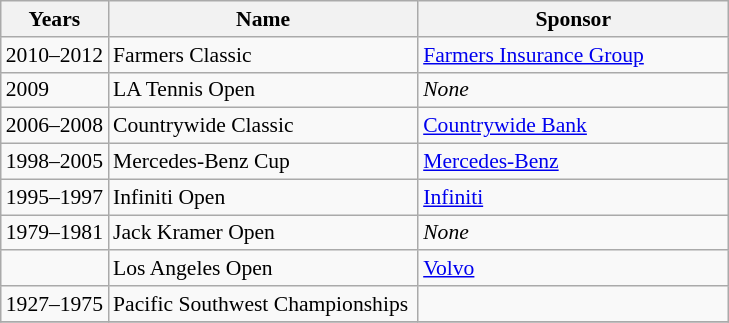<table class="wikitable" style="font-size:90%">
<tr>
<th>Years</th>
<th width="200">Name</th>
<th width="200">Sponsor</th>
</tr>
<tr>
<td>2010–2012</td>
<td>Farmers Classic</td>
<td><a href='#'>Farmers Insurance Group</a></td>
</tr>
<tr>
<td>2009</td>
<td>LA Tennis Open</td>
<td><em>None</em></td>
</tr>
<tr>
<td>2006–2008</td>
<td>Countrywide Classic</td>
<td><a href='#'>Countrywide Bank</a></td>
</tr>
<tr>
<td>1998–2005</td>
<td>Mercedes-Benz Cup</td>
<td><a href='#'>Mercedes-Benz</a></td>
</tr>
<tr>
<td>1995–1997</td>
<td>Infiniti Open</td>
<td><a href='#'>Infiniti</a></td>
</tr>
<tr>
<td>1979–1981</td>
<td>Jack Kramer Open</td>
<td><em>None</em></td>
</tr>
<tr>
<td></td>
<td>Los Angeles Open</td>
<td><a href='#'>Volvo</a></td>
</tr>
<tr>
<td>1927–1975</td>
<td>Pacific Southwest Championships</td>
<td></td>
</tr>
<tr>
</tr>
</table>
